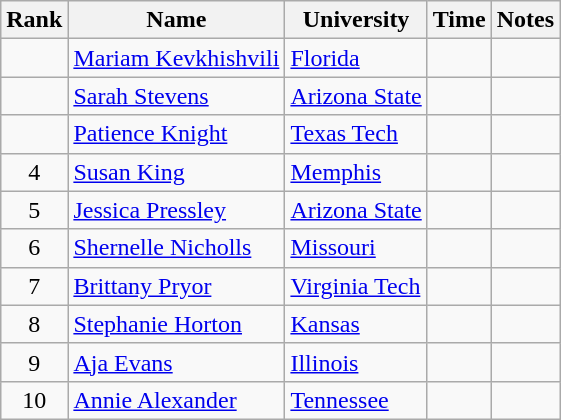<table class="wikitable sortable" style="text-align:center">
<tr>
<th>Rank</th>
<th>Name</th>
<th>University</th>
<th>Time</th>
<th>Notes</th>
</tr>
<tr>
<td></td>
<td align=left><a href='#'>Mariam Kevkhishvili</a> </td>
<td align=left><a href='#'>Florida</a></td>
<td></td>
<td></td>
</tr>
<tr>
<td></td>
<td align=left><a href='#'>Sarah Stevens</a></td>
<td align="left"><a href='#'>Arizona State</a></td>
<td></td>
<td></td>
</tr>
<tr>
<td></td>
<td align=left><a href='#'>Patience Knight</a></td>
<td align="left"><a href='#'>Texas Tech</a></td>
<td></td>
<td></td>
</tr>
<tr>
<td>4</td>
<td align=left><a href='#'>Susan King</a></td>
<td align="left"><a href='#'>Memphis</a></td>
<td></td>
<td></td>
</tr>
<tr>
<td>5</td>
<td align=left><a href='#'>Jessica Pressley</a></td>
<td align="left"><a href='#'>Arizona State</a></td>
<td></td>
<td></td>
</tr>
<tr>
<td>6</td>
<td align=left><a href='#'>Shernelle Nicholls</a></td>
<td align="left"><a href='#'>Missouri</a></td>
<td></td>
<td></td>
</tr>
<tr>
<td>7</td>
<td align=left><a href='#'>Brittany Pryor</a></td>
<td align="left"><a href='#'>Virginia Tech</a></td>
<td></td>
<td></td>
</tr>
<tr>
<td>8</td>
<td align=left><a href='#'>Stephanie Horton</a></td>
<td align="left"><a href='#'>Kansas</a></td>
<td></td>
<td></td>
</tr>
<tr>
<td>9</td>
<td align=left><a href='#'>Aja Evans</a></td>
<td align=left><a href='#'>Illinois</a></td>
<td></td>
<td></td>
</tr>
<tr>
<td>10</td>
<td align=left><a href='#'>Annie Alexander</a></td>
<td align="left"><a href='#'>Tennessee</a></td>
<td></td>
<td></td>
</tr>
</table>
